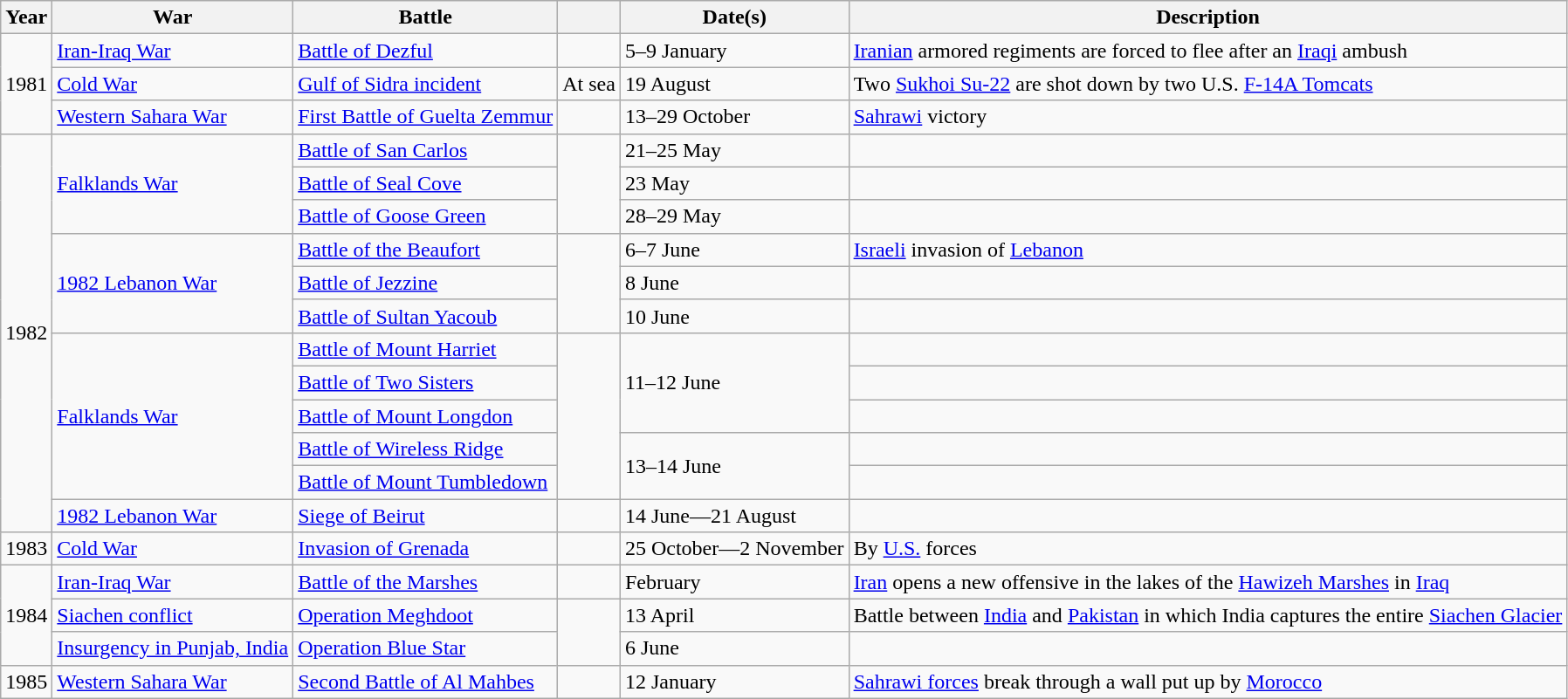<table class="wikitable sortable">
<tr>
<th class="unsortable">Year</th>
<th>War</th>
<th class="unsortable">Battle</th>
<th></th>
<th>Date(s)</th>
<th class="unsortable">Description</th>
</tr>
<tr>
<td rowspan="3">1981</td>
<td><a href='#'>Iran-Iraq War</a></td>
<td><a href='#'>Battle of Dezful</a></td>
<td></td>
<td>5–9 January</td>
<td><a href='#'>Iranian</a> armored regiments are forced to flee after an <a href='#'>Iraqi</a> ambush</td>
</tr>
<tr>
<td><a href='#'>Cold War</a></td>
<td><a href='#'>Gulf of Sidra incident</a></td>
<td>At sea</td>
<td>19 August</td>
<td>Two <a href='#'>Sukhoi Su-22</a> are shot down by two U.S. <a href='#'>F-14A Tomcats</a></td>
</tr>
<tr>
<td><a href='#'>Western Sahara War</a></td>
<td><a href='#'>First Battle of Guelta Zemmur</a></td>
<td></td>
<td>13–29 October</td>
<td><a href='#'>Sahrawi</a> victory</td>
</tr>
<tr>
<td rowspan="12">1982</td>
<td rowspan="3"><a href='#'>Falklands War</a></td>
<td><a href='#'>Battle of San Carlos</a></td>
<td rowspan="3"></td>
<td>21–25 May</td>
<td></td>
</tr>
<tr>
<td><a href='#'>Battle of Seal Cove</a></td>
<td>23 May</td>
<td></td>
</tr>
<tr>
<td><a href='#'>Battle of Goose Green</a></td>
<td>28–29 May</td>
<td></td>
</tr>
<tr>
<td rowspan="3"><a href='#'>1982 Lebanon War</a></td>
<td><a href='#'>Battle of the Beaufort</a></td>
<td rowspan="3"></td>
<td>6–7 June</td>
<td><a href='#'>Israeli</a> invasion of <a href='#'>Lebanon</a></td>
</tr>
<tr>
<td><a href='#'>Battle of Jezzine</a></td>
<td>8 June</td>
<td></td>
</tr>
<tr>
<td><a href='#'>Battle of Sultan Yacoub</a></td>
<td>10 June</td>
<td></td>
</tr>
<tr>
<td rowspan="5"><a href='#'>Falklands War</a></td>
<td><a href='#'>Battle of Mount Harriet</a></td>
<td rowspan="5"></td>
<td rowspan="3">11–12 June</td>
<td></td>
</tr>
<tr>
<td><a href='#'>Battle of Two Sisters</a></td>
<td></td>
</tr>
<tr>
<td><a href='#'>Battle of Mount Longdon</a></td>
<td></td>
</tr>
<tr>
<td><a href='#'>Battle of Wireless Ridge</a></td>
<td rowspan="2">13–14 June</td>
<td></td>
</tr>
<tr>
<td><a href='#'>Battle of Mount Tumbledown</a></td>
<td></td>
</tr>
<tr>
<td><a href='#'>1982 Lebanon War</a></td>
<td><a href='#'>Siege of Beirut</a></td>
<td></td>
<td>14 June—21 August</td>
<td></td>
</tr>
<tr>
<td>1983</td>
<td><a href='#'>Cold War</a></td>
<td><a href='#'>Invasion of Grenada</a></td>
<td></td>
<td>25 October—2 November</td>
<td>By <a href='#'>U.S.</a> forces</td>
</tr>
<tr>
<td rowspan="3">1984</td>
<td><a href='#'>Iran-Iraq War</a></td>
<td><a href='#'>Battle of the Marshes</a></td>
<td></td>
<td>February</td>
<td><a href='#'>Iran</a> opens a new offensive in the lakes of the <a href='#'>Hawizeh Marshes</a> in <a href='#'>Iraq</a></td>
</tr>
<tr>
<td><a href='#'>Siachen conflict</a></td>
<td><a href='#'>Operation Meghdoot</a></td>
<td rowspan="2"></td>
<td>13 April</td>
<td>Battle between <a href='#'>India</a> and <a href='#'>Pakistan</a> in which India captures the entire <a href='#'>Siachen Glacier</a></td>
</tr>
<tr>
<td><a href='#'>Insurgency in Punjab, India</a></td>
<td><a href='#'>Operation Blue Star</a></td>
<td>6 June</td>
<td></td>
</tr>
<tr>
<td>1985</td>
<td><a href='#'>Western Sahara War</a></td>
<td><a href='#'>Second Battle of Al Mahbes</a></td>
<td></td>
<td>12 January</td>
<td><a href='#'>Sahrawi forces</a> break through a wall put up by <a href='#'>Morocco</a></td>
</tr>
</table>
